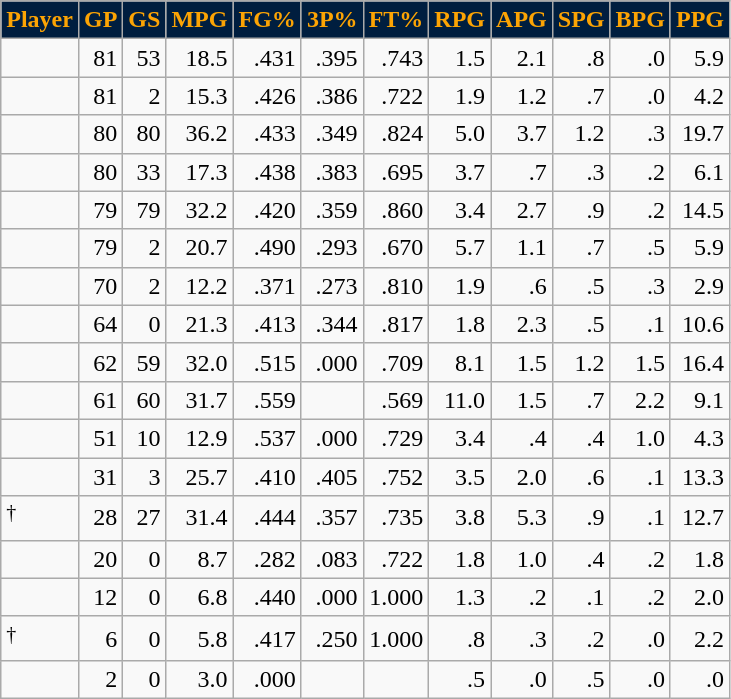<table class="wikitable sortable" style="text-align:right;">
<tr>
<th style="background:#001E3F; color:#FCA404">Player</th>
<th style="background:#001E3F; color:#FCA404">GP</th>
<th style="background:#001E3F; color:#FCA404">GS</th>
<th style="background:#001E3F; color:#FCA404">MPG</th>
<th style="background:#001E3F; color:#FCA404">FG%</th>
<th style="background:#001E3F; color:#FCA404">3P%</th>
<th style="background:#001E3F; color:#FCA404">FT%</th>
<th style="background:#001E3F; color:#FCA404">RPG</th>
<th style="background:#001E3F; color:#FCA404">APG</th>
<th style="background:#001E3F; color:#FCA404">SPG</th>
<th style="background:#001E3F; color:#FCA404">BPG</th>
<th style="background:#001E3F; color:#FCA404">PPG</th>
</tr>
<tr>
<td style="text-align:left;"></td>
<td>81</td>
<td>53</td>
<td>18.5</td>
<td>.431</td>
<td>.395</td>
<td>.743</td>
<td>1.5</td>
<td>2.1</td>
<td>.8</td>
<td>.0</td>
<td>5.9</td>
</tr>
<tr>
<td style="text-align:left;"></td>
<td>81</td>
<td>2</td>
<td>15.3</td>
<td>.426</td>
<td>.386</td>
<td>.722</td>
<td>1.9</td>
<td>1.2</td>
<td>.7</td>
<td>.0</td>
<td>4.2</td>
</tr>
<tr>
<td style="text-align:left;"></td>
<td>80</td>
<td>80</td>
<td>36.2</td>
<td>.433</td>
<td>.349</td>
<td>.824</td>
<td>5.0</td>
<td>3.7</td>
<td>1.2</td>
<td>.3</td>
<td>19.7</td>
</tr>
<tr>
<td style="text-align:left;"></td>
<td>80</td>
<td>33</td>
<td>17.3</td>
<td>.438</td>
<td>.383</td>
<td>.695</td>
<td>3.7</td>
<td>.7</td>
<td>.3</td>
<td>.2</td>
<td>6.1</td>
</tr>
<tr>
<td style="text-align:left;"></td>
<td>79</td>
<td>79</td>
<td>32.2</td>
<td>.420</td>
<td>.359</td>
<td>.860</td>
<td>3.4</td>
<td>2.7</td>
<td>.9</td>
<td>.2</td>
<td>14.5</td>
</tr>
<tr>
<td style="text-align:left;"></td>
<td>79</td>
<td>2</td>
<td>20.7</td>
<td>.490</td>
<td>.293</td>
<td>.670</td>
<td>5.7</td>
<td>1.1</td>
<td>.7</td>
<td>.5</td>
<td>5.9</td>
</tr>
<tr>
<td style="text-align:left;"></td>
<td>70</td>
<td>2</td>
<td>12.2</td>
<td>.371</td>
<td>.273</td>
<td>.810</td>
<td>1.9</td>
<td>.6</td>
<td>.5</td>
<td>.3</td>
<td>2.9</td>
</tr>
<tr>
<td style="text-align:left;"></td>
<td>64</td>
<td>0</td>
<td>21.3</td>
<td>.413</td>
<td>.344</td>
<td>.817</td>
<td>1.8</td>
<td>2.3</td>
<td>.5</td>
<td>.1</td>
<td>10.6</td>
</tr>
<tr>
<td style="text-align:left;"></td>
<td>62</td>
<td>59</td>
<td>32.0</td>
<td>.515</td>
<td>.000</td>
<td>.709</td>
<td>8.1</td>
<td>1.5</td>
<td>1.2</td>
<td>1.5</td>
<td>16.4</td>
</tr>
<tr>
<td style="text-align:left;"></td>
<td>61</td>
<td>60</td>
<td>31.7</td>
<td>.559</td>
<td></td>
<td>.569</td>
<td>11.0</td>
<td>1.5</td>
<td>.7</td>
<td>2.2</td>
<td>9.1</td>
</tr>
<tr>
<td style="text-align:left;"></td>
<td>51</td>
<td>10</td>
<td>12.9</td>
<td>.537</td>
<td>.000</td>
<td>.729</td>
<td>3.4</td>
<td>.4</td>
<td>.4</td>
<td>1.0</td>
<td>4.3</td>
</tr>
<tr>
<td style="text-align:left;"></td>
<td>31</td>
<td>3</td>
<td>25.7</td>
<td>.410</td>
<td>.405</td>
<td>.752</td>
<td>3.5</td>
<td>2.0</td>
<td>.6</td>
<td>.1</td>
<td>13.3</td>
</tr>
<tr>
<td style="text-align:left;"><sup>†</sup></td>
<td>28</td>
<td>27</td>
<td>31.4</td>
<td>.444</td>
<td>.357</td>
<td>.735</td>
<td>3.8</td>
<td>5.3</td>
<td>.9</td>
<td>.1</td>
<td>12.7</td>
</tr>
<tr>
<td style="text-align:left;"></td>
<td>20</td>
<td>0</td>
<td>8.7</td>
<td>.282</td>
<td>.083</td>
<td>.722</td>
<td>1.8</td>
<td>1.0</td>
<td>.4</td>
<td>.2</td>
<td>1.8</td>
</tr>
<tr>
<td style="text-align:left;"></td>
<td>12</td>
<td>0</td>
<td>6.8</td>
<td>.440</td>
<td>.000</td>
<td>1.000</td>
<td>1.3</td>
<td>.2</td>
<td>.1</td>
<td>.2</td>
<td>2.0</td>
</tr>
<tr>
<td style="text-align:left;"><sup>†</sup></td>
<td>6</td>
<td>0</td>
<td>5.8</td>
<td>.417</td>
<td>.250</td>
<td>1.000</td>
<td>.8</td>
<td>.3</td>
<td>.2</td>
<td>.0</td>
<td>2.2</td>
</tr>
<tr>
<td style="text-align:left;"></td>
<td>2</td>
<td>0</td>
<td>3.0</td>
<td>.000</td>
<td></td>
<td></td>
<td>.5</td>
<td>.0</td>
<td>.5</td>
<td>.0</td>
<td>.0</td>
</tr>
</table>
